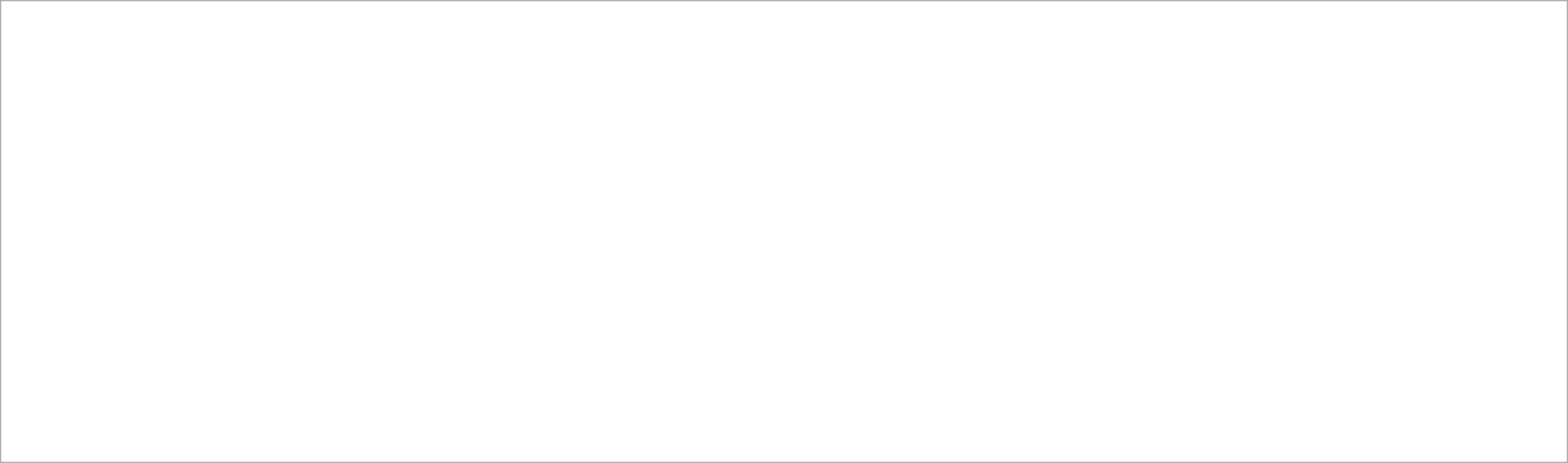<table cellpadding="0" cellspacing="1" style="border:1px solid darkgrey; margin:auto; width:85em;">
<tr>
<td colspan="6"><br></td>
</tr>
<tr>
<td colspan="6"><br></td>
</tr>
<tr>
<td colspan="6"><br></td>
</tr>
<tr>
<td colspan="6"><br></td>
</tr>
<tr>
<td colspan="6"><br></td>
</tr>
<tr>
<td colspan="6"><br></td>
</tr>
<tr>
<td colspan="6"><br></td>
</tr>
<tr>
<td colspan="6"><br></td>
</tr>
<tr>
<td colspan="6"><br></td>
</tr>
<tr>
<td colspan="6"><br></td>
</tr>
<tr>
<td colspan="6"><br></td>
</tr>
<tr>
<td colspan="6"><br></td>
</tr>
<tr>
<td colspan="6"><br></td>
</tr>
<tr>
<td colspan="6"><br></td>
</tr>
<tr>
<td colspan="6"><br></td>
</tr>
<tr>
<td colspan="6"><br></td>
</tr>
<tr>
<td colspan="6"><br></td>
</tr>
<tr>
<td colspan="6"><br></td>
</tr>
<tr>
<td colspan="6"><br></td>
</tr>
<tr>
<td colspan="6"><br></td>
</tr>
<tr>
<td colspan="6"><br></td>
</tr>
</table>
